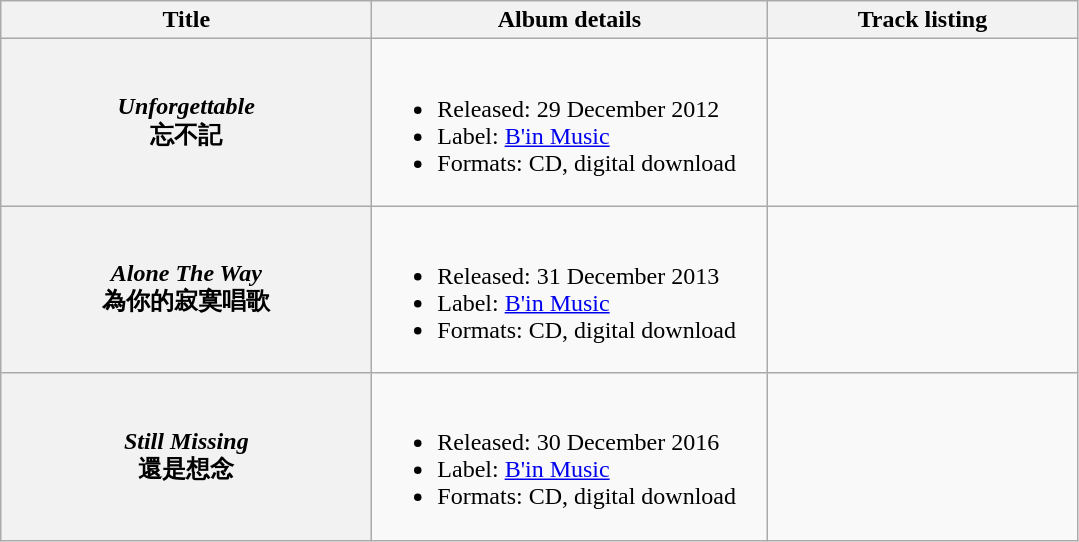<table class="wikitable plainrowheaders" style="text-align:center;">
<tr>
<th style="width:15em;">Title</th>
<th style="width:16em;">Album details</th>
<th style="width:200px;">Track listing</th>
</tr>
<tr>
<th scope="row"><em>Unforgettable</em> <br>忘不記</th>
<td align="left"><br><ul><li>Released: 29 December 2012</li><li>Label: <a href='#'>B'in Music</a></li><li>Formats: CD, digital download</li></ul></td>
<td align="center"></td>
</tr>
<tr>
<th scope="row"><em>Alone The Way</em> <br>為你的寂寞唱歌</th>
<td align="left"><br><ul><li>Released: 31 December 2013</li><li>Label: <a href='#'>B'in Music</a></li><li>Formats: CD, digital download</li></ul></td>
<td align="center"></td>
</tr>
<tr>
<th scope="row"><em>Still Missing</em> <br>還是想念</th>
<td align="left"><br><ul><li>Released: 30 December 2016</li><li>Label: <a href='#'>B'in Music</a></li><li>Formats: CD, digital download</li></ul></td>
<td align="center"></td>
</tr>
</table>
